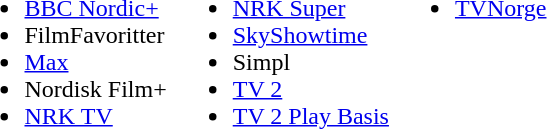<table>
<tr>
<td valign="top"><br><ul><li><a href='#'>BBC Nordic+</a></li><li>FilmFavoritter</li><li><a href='#'>Max</a></li><li>Nordisk Film+</li><li><a href='#'>NRK TV</a></li></ul></td>
<td valign="top"><br><ul><li><a href='#'>NRK Super</a></li><li><a href='#'>SkyShowtime</a></li><li>Simpl</li><li><a href='#'>TV 2</a></li><li><a href='#'>TV 2 Play Basis</a></li></ul></td>
<td valign="top"><br><ul><li><a href='#'>TVNorge</a></li></ul></td>
</tr>
</table>
